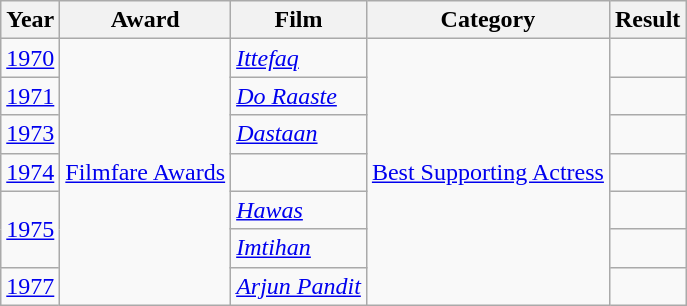<table class="wikitable sortable">
<tr>
<th>Year</th>
<th>Award</th>
<th>Film</th>
<th>Category</th>
<th>Result</th>
</tr>
<tr>
<td><a href='#'>1970</a></td>
<td rowspan="7"><a href='#'>Filmfare Awards</a></td>
<td><em><a href='#'>Ittefaq</a></em></td>
<td rowspan="7"><a href='#'>Best Supporting Actress</a></td>
<td></td>
</tr>
<tr>
<td><a href='#'>1971</a></td>
<td><em><a href='#'>Do Raaste</a></em></td>
<td></td>
</tr>
<tr>
<td><a href='#'>1973</a></td>
<td><em><a href='#'>Dastaan</a></em></td>
<td></td>
</tr>
<tr>
<td><a href='#'>1974</a></td>
<td></td>
<td></td>
</tr>
<tr>
<td rowspan="2"><a href='#'>1975</a></td>
<td><em><a href='#'>Hawas</a></em></td>
<td></td>
</tr>
<tr>
<td><em><a href='#'>Imtihan</a></em></td>
<td></td>
</tr>
<tr>
<td><a href='#'>1977</a></td>
<td><em><a href='#'>Arjun Pandit</a></em></td>
<td></td>
</tr>
</table>
